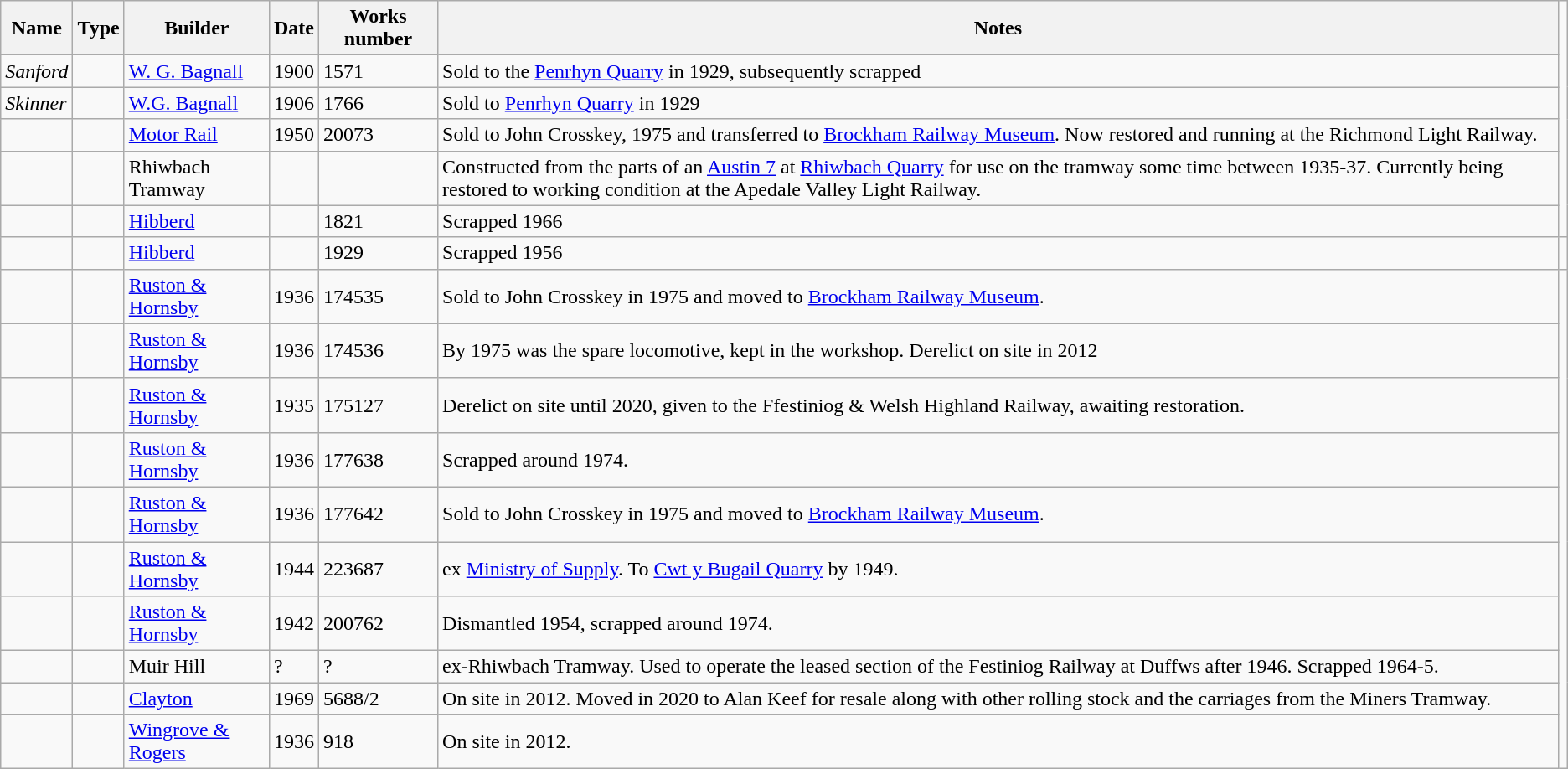<table class="wikitable">
<tr>
<th>Name</th>
<th>Type</th>
<th>Builder</th>
<th>Date</th>
<th>Works number</th>
<th>Notes</th>
</tr>
<tr>
<td><em>Sanford</em></td>
<td></td>
<td><a href='#'>W. G. Bagnall</a></td>
<td>1900</td>
<td>1571</td>
<td>Sold to the <a href='#'>Penrhyn Quarry</a> in 1929, subsequently scrapped</td>
</tr>
<tr>
<td><em>Skinner</em></td>
<td></td>
<td><a href='#'>W.G. Bagnall</a></td>
<td>1906</td>
<td>1766</td>
<td>Sold to <a href='#'>Penrhyn Quarry</a> in 1929</td>
</tr>
<tr>
<td></td>
<td></td>
<td><a href='#'>Motor Rail</a></td>
<td>1950</td>
<td>20073</td>
<td>Sold to John Crosskey, 1975 and transferred to <a href='#'>Brockham Railway Museum</a>. Now restored and running at the Richmond Light Railway.</td>
</tr>
<tr>
<td></td>
<td></td>
<td>Rhiwbach Tramway</td>
<td></td>
<td></td>
<td>Constructed from the parts of an <a href='#'>Austin 7</a> at <a href='#'>Rhiwbach Quarry</a> for use on the tramway some time between 1935-37. Currently being restored to working condition at the Apedale Valley Light Railway.</td>
</tr>
<tr>
<td></td>
<td></td>
<td><a href='#'>Hibberd</a></td>
<td></td>
<td>1821</td>
<td>Scrapped 1966</td>
</tr>
<tr>
<td></td>
<td></td>
<td><a href='#'>Hibberd</a></td>
<td></td>
<td>1929</td>
<td>Scrapped 1956</td>
<td></td>
</tr>
<tr>
<td></td>
<td></td>
<td><a href='#'>Ruston & Hornsby</a></td>
<td>1936</td>
<td>174535</td>
<td>Sold to John Crosskey in 1975 and moved to <a href='#'>Brockham Railway Museum</a>.</td>
</tr>
<tr>
<td></td>
<td></td>
<td><a href='#'>Ruston & Hornsby</a></td>
<td>1936</td>
<td>174536</td>
<td>By 1975 was the spare locomotive, kept in the workshop. Derelict on site in 2012</td>
</tr>
<tr>
<td></td>
<td></td>
<td><a href='#'>Ruston & Hornsby</a></td>
<td>1935</td>
<td>175127</td>
<td>Derelict on site until 2020, given to the Ffestiniog & Welsh Highland Railway, awaiting restoration. </td>
</tr>
<tr>
<td></td>
<td></td>
<td><a href='#'>Ruston & Hornsby</a></td>
<td>1936</td>
<td>177638</td>
<td>Scrapped around 1974.</td>
</tr>
<tr>
<td></td>
<td></td>
<td><a href='#'>Ruston & Hornsby</a></td>
<td>1936</td>
<td>177642</td>
<td>Sold to John Crosskey in 1975 and moved to <a href='#'>Brockham Railway Museum</a>.</td>
</tr>
<tr>
<td></td>
<td></td>
<td><a href='#'>Ruston & Hornsby</a></td>
<td>1944</td>
<td>223687</td>
<td>ex <a href='#'>Ministry of Supply</a>. To <a href='#'>Cwt y Bugail Quarry</a> by 1949.</td>
</tr>
<tr>
<td></td>
<td></td>
<td><a href='#'>Ruston & Hornsby</a></td>
<td>1942</td>
<td>200762</td>
<td>Dismantled 1954, scrapped around 1974.</td>
</tr>
<tr>
<td></td>
<td></td>
<td>Muir Hill</td>
<td>?</td>
<td>?</td>
<td>ex-Rhiwbach Tramway. Used to operate the leased section of the Festiniog Railway at Duffws after 1946. Scrapped 1964-5.</td>
</tr>
<tr>
<td></td>
<td></td>
<td><a href='#'>Clayton</a></td>
<td>1969</td>
<td>5688/2</td>
<td>On site in 2012. Moved in 2020 to Alan Keef for resale along with other rolling stock and the carriages from the Miners Tramway. </td>
</tr>
<tr>
<td></td>
<td></td>
<td><a href='#'>Wingrove & Rogers</a></td>
<td>1936</td>
<td>918</td>
<td>On site in 2012.</td>
</tr>
</table>
